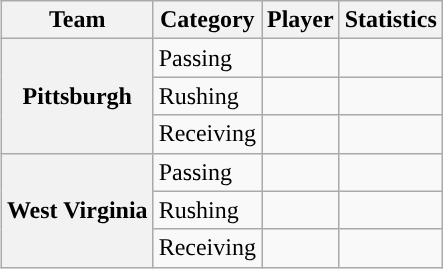<table class="wikitable" style="float:right">
<tr>
<th>Team</th>
<th>Category</th>
<th>Player</th>
<th>Statistics</th>
</tr>
<tr>
<th rowspan=3>Pittsburgh</th>
<td>Passing</td>
<td></td>
<td></td>
</tr>
<tr>
<td>Rushing</td>
<td></td>
<td></td>
</tr>
<tr>
<td>Receiving</td>
<td></td>
<td></td>
</tr>
<tr>
<th rowspan=3>West Virginia</th>
<td>Passing</td>
<td></td>
<td></td>
</tr>
<tr>
<td>Rushing</td>
<td></td>
<td></td>
</tr>
<tr>
<td>Receiving</td>
<td></td>
<td></td>
</tr>
</table>
